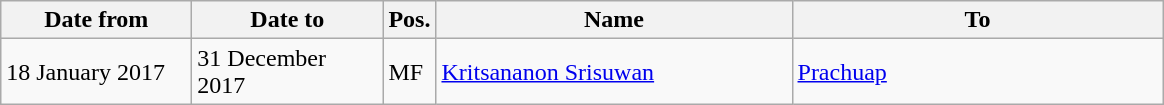<table class="wikitable">
<tr>
<th width="120">Date from</th>
<th width="120">Date to</th>
<th>Pos.</th>
<th width="230">Name</th>
<th width="240">To</th>
</tr>
<tr>
<td>18 January 2017</td>
<td>31 December 2017</td>
<td>MF</td>
<td> <a href='#'>Kritsananon Srisuwan</a></td>
<td> <a href='#'>Prachuap</a></td>
</tr>
</table>
